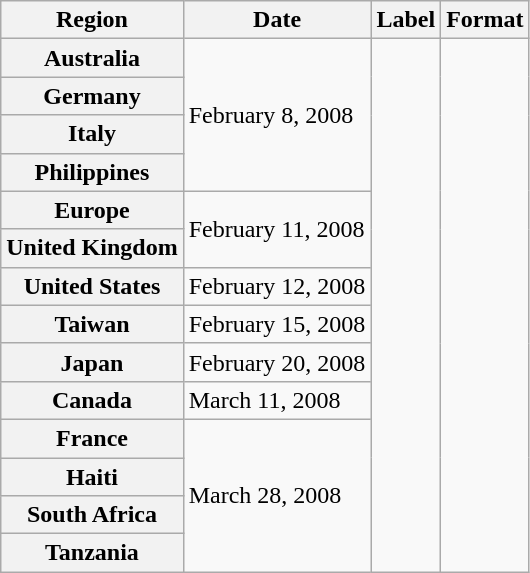<table class="wikitable plainrowheaders">
<tr>
<th scope="col">Region</th>
<th scope="col">Date</th>
<th scope="col">Label</th>
<th scope="col">Format</th>
</tr>
<tr>
<th scope="row">Australia</th>
<td rowspan="4">February 8, 2008</td>
<td rowspan="14"></td>
<td rowspan="14"></td>
</tr>
<tr>
<th scope="row">Germany</th>
</tr>
<tr>
<th scope="row">Italy</th>
</tr>
<tr>
<th scope="row">Philippines</th>
</tr>
<tr>
<th scope="row">Europe</th>
<td rowspan="2">February 11, 2008</td>
</tr>
<tr>
<th scope="row">United Kingdom</th>
</tr>
<tr>
<th scope="row">United States</th>
<td>February 12, 2008</td>
</tr>
<tr>
<th scope="row">Taiwan</th>
<td>February 15, 2008</td>
</tr>
<tr>
<th scope="row">Japan</th>
<td>February 20, 2008</td>
</tr>
<tr>
<th scope="row">Canada</th>
<td>March 11, 2008</td>
</tr>
<tr>
<th scope="row">France</th>
<td rowspan="4">March 28, 2008</td>
</tr>
<tr>
<th scope="row">Haiti</th>
</tr>
<tr>
<th scope="row">South Africa</th>
</tr>
<tr>
<th scope="row">Tanzania</th>
</tr>
</table>
